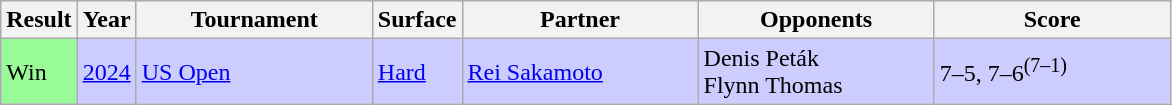<table class="wikitable">
<tr>
<th>Result</th>
<th>Year</th>
<th width=150>Tournament</th>
<th>Surface</th>
<th width=150>Partner</th>
<th width=150>Opponents</th>
<th width=150>Score</th>
</tr>
<tr style="background:#ccccff;">
<td bgcolor=98fb98>Win</td>
<td><a href='#'>2024</a></td>
<td><a href='#'>US Open</a></td>
<td><a href='#'>Hard</a></td>
<td> <a href='#'>Rei Sakamoto</a></td>
<td> Denis Peták<br> Flynn Thomas</td>
<td>7–5, 7–6<sup>(7–1)</sup></td>
</tr>
</table>
